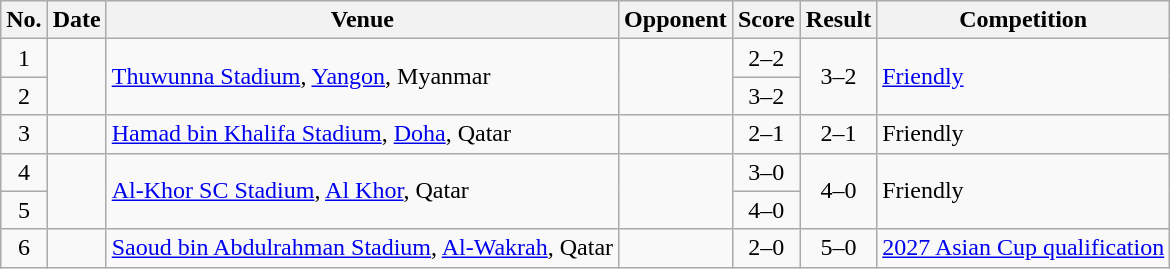<table class="wikitable sortable">
<tr>
<th scope="col">No.</th>
<th scope="col">Date</th>
<th scope="col">Venue</th>
<th scope="col">Opponent</th>
<th scope="col">Score</th>
<th scope="col">Result</th>
<th scope="col">Competition</th>
</tr>
<tr>
<td align="center">1</td>
<td rowspan="2"></td>
<td rowspan="2"><a href='#'>Thuwunna Stadium</a>, <a href='#'>Yangon</a>, Myanmar</td>
<td rowspan="2"></td>
<td align="center">2–2</td>
<td rowspan="2" align="center">3–2</td>
<td rowspan="2"><a href='#'>Friendly</a></td>
</tr>
<tr>
<td align="center">2</td>
<td align="center">3–2</td>
</tr>
<tr>
<td align="center">3</td>
<td></td>
<td><a href='#'>Hamad bin Khalifa Stadium</a>, <a href='#'>Doha</a>, Qatar</td>
<td></td>
<td align="center">2–1</td>
<td align="center">2–1</td>
<td>Friendly</td>
</tr>
<tr>
<td align="center">4</td>
<td rowspan="2"></td>
<td rowspan="2"><a href='#'>Al-Khor SC Stadium</a>, <a href='#'>Al Khor</a>, Qatar</td>
<td rowspan="2"></td>
<td align="center">3–0</td>
<td rowspan="2" align="center">4–0</td>
<td rowspan="2">Friendly</td>
</tr>
<tr>
<td align="center">5</td>
<td align="center">4–0</td>
</tr>
<tr>
<td align="center">6</td>
<td></td>
<td><a href='#'>Saoud bin Abdulrahman Stadium</a>, <a href='#'>Al-Wakrah</a>, Qatar</td>
<td></td>
<td align="center">2–0</td>
<td align="center">5–0</td>
<td><a href='#'>2027 Asian Cup qualification</a></td>
</tr>
</table>
